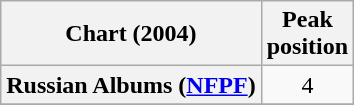<table class="wikitable plainrowheaders" style="text-align:center">
<tr>
<th scope="col">Chart (2004)</th>
<th scope="col">Peak<br>position</th>
</tr>
<tr>
<th scope="row">Russian Albums (<a href='#'>NFPF</a>)</th>
<td>4</td>
</tr>
<tr>
</tr>
</table>
